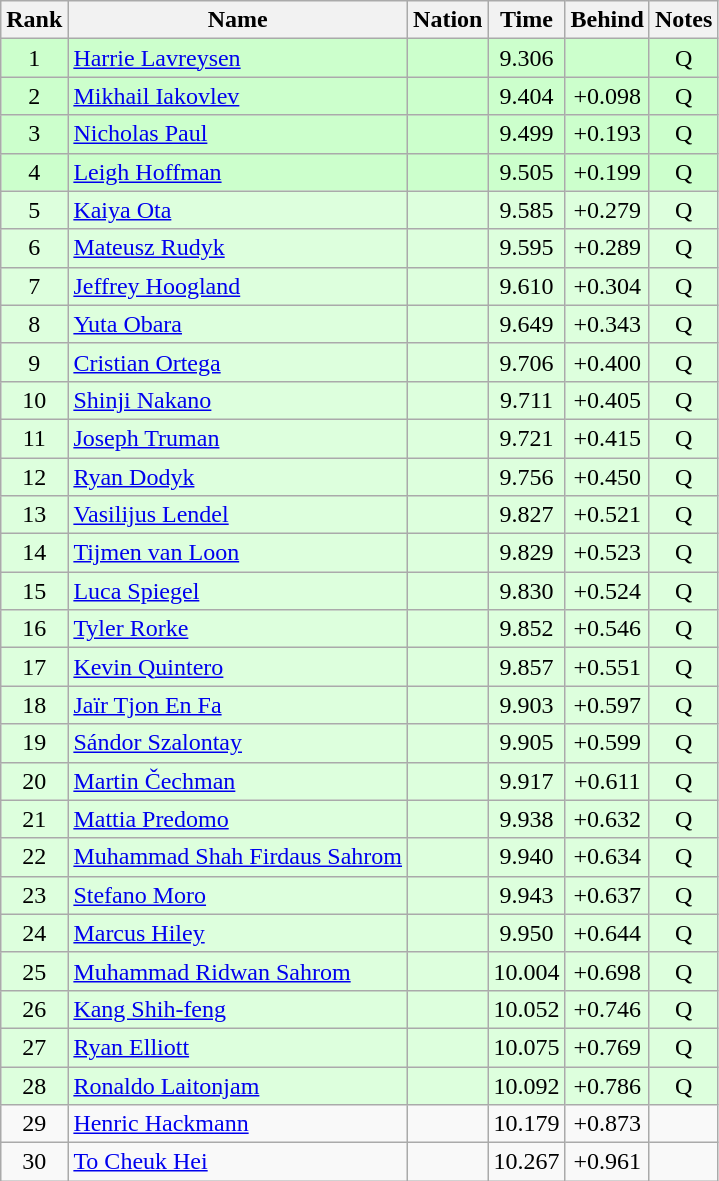<table class="wikitable sortable" style="text-align:center">
<tr>
<th>Rank</th>
<th>Name</th>
<th>Nation</th>
<th>Time</th>
<th>Behind</th>
<th>Notes</th>
</tr>
<tr bgcolor=ccffcc>
<td>1</td>
<td align=left><a href='#'>Harrie Lavreysen</a></td>
<td align=left></td>
<td>9.306</td>
<td></td>
<td>Q</td>
</tr>
<tr bgcolor=ccffcc>
<td>2</td>
<td align=left><a href='#'>Mikhail Iakovlev</a></td>
<td align=left></td>
<td>9.404</td>
<td>+0.098</td>
<td>Q</td>
</tr>
<tr bgcolor=ccffcc>
<td>3</td>
<td align=left><a href='#'>Nicholas Paul</a></td>
<td align=left></td>
<td>9.499</td>
<td>+0.193</td>
<td>Q</td>
</tr>
<tr bgcolor=ccffcc>
<td>4</td>
<td align=left><a href='#'>Leigh Hoffman</a></td>
<td align=left></td>
<td>9.505</td>
<td>+0.199</td>
<td>Q</td>
</tr>
<tr bgcolor=ddffdd>
<td>5</td>
<td align=left><a href='#'>Kaiya Ota</a></td>
<td align=left></td>
<td>9.585</td>
<td>+0.279</td>
<td>Q</td>
</tr>
<tr bgcolor=ddffdd>
<td>6</td>
<td align=left><a href='#'>Mateusz Rudyk</a></td>
<td align=left></td>
<td>9.595</td>
<td>+0.289</td>
<td>Q</td>
</tr>
<tr bgcolor=ddffdd>
<td>7</td>
<td align=left><a href='#'>Jeffrey Hoogland</a></td>
<td align=left></td>
<td>9.610</td>
<td>+0.304</td>
<td>Q</td>
</tr>
<tr bgcolor=ddffdd>
<td>8</td>
<td align=left><a href='#'>Yuta Obara</a></td>
<td align=left></td>
<td>9.649</td>
<td>+0.343</td>
<td>Q</td>
</tr>
<tr bgcolor=ddffdd>
<td>9</td>
<td align=left><a href='#'>Cristian Ortega</a></td>
<td align=left></td>
<td>9.706</td>
<td>+0.400</td>
<td>Q</td>
</tr>
<tr bgcolor=ddffdd>
<td>10</td>
<td align=left><a href='#'>Shinji Nakano</a></td>
<td align=left></td>
<td>9.711</td>
<td>+0.405</td>
<td>Q</td>
</tr>
<tr bgcolor=ddffdd>
<td>11</td>
<td align=left><a href='#'>Joseph Truman</a></td>
<td align=left></td>
<td>9.721</td>
<td>+0.415</td>
<td>Q</td>
</tr>
<tr bgcolor=ddffdd>
<td>12</td>
<td align=left><a href='#'>Ryan Dodyk</a></td>
<td align=left></td>
<td>9.756</td>
<td>+0.450</td>
<td>Q</td>
</tr>
<tr bgcolor=ddffdd>
<td>13</td>
<td align=left><a href='#'>Vasilijus Lendel</a></td>
<td align=left></td>
<td>9.827</td>
<td>+0.521</td>
<td>Q</td>
</tr>
<tr bgcolor=ddffdd>
<td>14</td>
<td align=left><a href='#'>Tijmen van Loon</a></td>
<td align=left></td>
<td>9.829</td>
<td>+0.523</td>
<td>Q</td>
</tr>
<tr bgcolor=ddffdd>
<td>15</td>
<td align=left><a href='#'>Luca Spiegel</a></td>
<td align=left></td>
<td>9.830</td>
<td>+0.524</td>
<td>Q</td>
</tr>
<tr bgcolor=ddffdd>
<td>16</td>
<td align=left><a href='#'>Tyler Rorke</a></td>
<td align=left></td>
<td>9.852</td>
<td>+0.546</td>
<td>Q</td>
</tr>
<tr bgcolor=ddffdd>
<td>17</td>
<td align=left><a href='#'>Kevin Quintero</a></td>
<td align=left></td>
<td>9.857</td>
<td>+0.551</td>
<td>Q</td>
</tr>
<tr bgcolor=ddffdd>
<td>18</td>
<td align=left><a href='#'>Jaïr Tjon En Fa</a></td>
<td align=left></td>
<td>9.903</td>
<td>+0.597</td>
<td>Q</td>
</tr>
<tr bgcolor=ddffdd>
<td>19</td>
<td align=left><a href='#'>Sándor Szalontay</a></td>
<td align=left></td>
<td>9.905</td>
<td>+0.599</td>
<td>Q</td>
</tr>
<tr bgcolor=ddffdd>
<td>20</td>
<td align=left><a href='#'>Martin Čechman</a></td>
<td align=left></td>
<td>9.917</td>
<td>+0.611</td>
<td>Q</td>
</tr>
<tr bgcolor=ddffdd>
<td>21</td>
<td align=left><a href='#'>Mattia Predomo</a></td>
<td align=left></td>
<td>9.938</td>
<td>+0.632</td>
<td>Q</td>
</tr>
<tr bgcolor=ddffdd>
<td>22</td>
<td align=left><a href='#'>Muhammad Shah Firdaus Sahrom</a></td>
<td align=left></td>
<td>9.940</td>
<td>+0.634</td>
<td>Q</td>
</tr>
<tr bgcolor=ddffdd>
<td>23</td>
<td align=left><a href='#'>Stefano Moro</a></td>
<td align=left></td>
<td>9.943</td>
<td>+0.637</td>
<td>Q</td>
</tr>
<tr bgcolor=ddffdd>
<td>24</td>
<td align=left><a href='#'>Marcus Hiley</a></td>
<td align=left></td>
<td>9.950</td>
<td>+0.644</td>
<td>Q</td>
</tr>
<tr bgcolor=ddffdd>
<td>25</td>
<td align=left><a href='#'>Muhammad Ridwan Sahrom</a></td>
<td align=left></td>
<td>10.004</td>
<td>+0.698</td>
<td>Q</td>
</tr>
<tr bgcolor=ddffdd>
<td>26</td>
<td align=left><a href='#'>Kang Shih-feng</a></td>
<td align=left></td>
<td>10.052</td>
<td>+0.746</td>
<td>Q</td>
</tr>
<tr bgcolor=ddffdd>
<td>27</td>
<td align=left><a href='#'>Ryan Elliott</a></td>
<td align=left></td>
<td>10.075</td>
<td>+0.769</td>
<td>Q</td>
</tr>
<tr bgcolor=ddffdd>
<td>28</td>
<td align=left><a href='#'>Ronaldo Laitonjam</a></td>
<td align=left></td>
<td>10.092</td>
<td>+0.786</td>
<td>Q</td>
</tr>
<tr>
<td>29</td>
<td align=left><a href='#'>Henric Hackmann</a></td>
<td align=left></td>
<td>10.179</td>
<td>+0.873</td>
<td></td>
</tr>
<tr>
<td>30</td>
<td align=left><a href='#'>To Cheuk Hei</a></td>
<td align=left></td>
<td>10.267</td>
<td>+0.961</td>
<td></td>
</tr>
</table>
